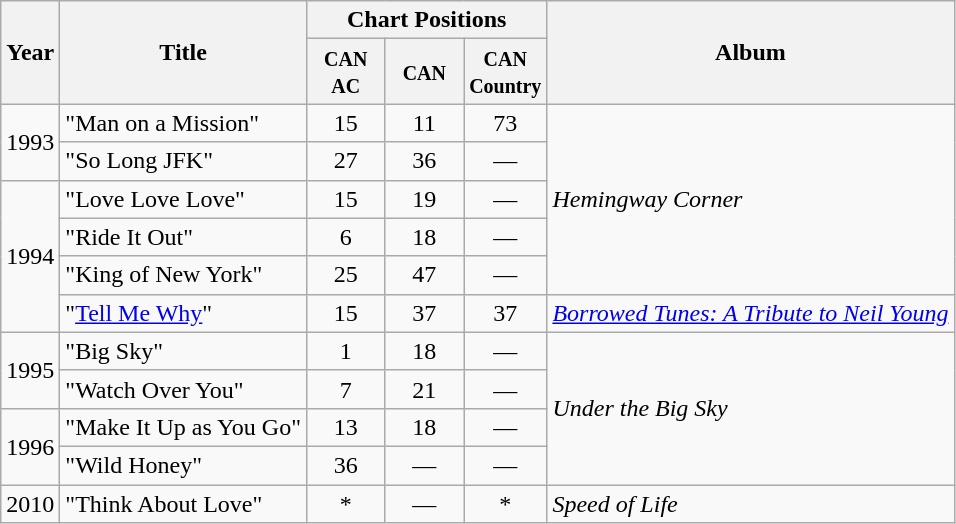<table class="wikitable">
<tr>
<th rowspan="2">Year</th>
<th rowspan="2">Title</th>
<th colspan="3">Chart Positions</th>
<th rowspan="2">Album</th>
</tr>
<tr>
<th width="45"><small>CAN AC</small></th>
<th width="45"><small>CAN</small></th>
<th width="45"><small>CAN Country</small></th>
</tr>
<tr>
<td rowspan="2">1993</td>
<td>"Man on a Mission"</td>
<td align="center">15</td>
<td align="center">11</td>
<td align="center">73</td>
<td rowspan="5"><em>Hemingway Corner</em></td>
</tr>
<tr>
<td>"So Long JFK"</td>
<td align="center">27</td>
<td align="center">36</td>
<td align="center">—</td>
</tr>
<tr>
<td rowspan="4">1994</td>
<td>"Love Love Love"</td>
<td align="center">15</td>
<td align="center">19</td>
<td align="center">—</td>
</tr>
<tr>
<td>"Ride It Out"</td>
<td align="center">6</td>
<td align="center">18</td>
<td align="center">—</td>
</tr>
<tr>
<td>"King of New York"</td>
<td align="center">25</td>
<td align="center">47</td>
<td align="center">—</td>
</tr>
<tr>
<td>"<a href='#'>Tell Me Why</a>"</td>
<td align="center">15</td>
<td align="center">37</td>
<td align="center">37</td>
<td><em><a href='#'>Borrowed Tunes: A Tribute to Neil Young</a></em></td>
</tr>
<tr>
<td rowspan="2">1995</td>
<td>"Big Sky"</td>
<td align="center">1</td>
<td align="center">18</td>
<td align="center">—</td>
<td rowspan="4"><em>Under the Big Sky</em></td>
</tr>
<tr>
<td>"Watch Over You"</td>
<td align="center">7</td>
<td align="center">21</td>
<td align="center">—</td>
</tr>
<tr>
<td rowspan="2">1996</td>
<td>"Make It Up as You Go"</td>
<td align="center">13</td>
<td align="center">18</td>
<td align="center">—</td>
</tr>
<tr>
<td>"Wild Honey"</td>
<td align="center">36</td>
<td align="center">—</td>
<td align="center">—</td>
</tr>
<tr>
<td>2010</td>
<td>"Think About Love"</td>
<td align="center">*</td>
<td align="center">—</td>
<td align="center">*</td>
<td><em>Speed of Life</em></td>
</tr>
</table>
